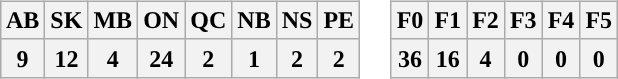<table style="margin-left: auto; margin-right: auto; border: none;">
<tr>
<td><br><table class="wikitable">
<tr>
<th>AB</th>
<th>SK</th>
<th>MB</th>
<th>ON</th>
<th>QC</th>
<th>NB</th>
<th>NS</th>
<th>PE</th>
</tr>
<tr>
<th>9</th>
<th>12</th>
<th>4</th>
<th>24</th>
<th>2</th>
<th>1</th>
<th>2</th>
<th>2</th>
</tr>
</table>
</td>
<td><br><table class="wikitable">
<tr>
<th style="background-color:#">F0</th>
<th style="background-color:#">F1</th>
<th style="background-color:#">F2</th>
<th style="background-color:#">F3</th>
<th style="background-color:#">F4</th>
<th style="background-color:#">F5</th>
</tr>
<tr>
<th>36</th>
<th>16</th>
<th>4</th>
<th>0</th>
<th>0</th>
<th>0</th>
</tr>
</table>
</td>
</tr>
</table>
